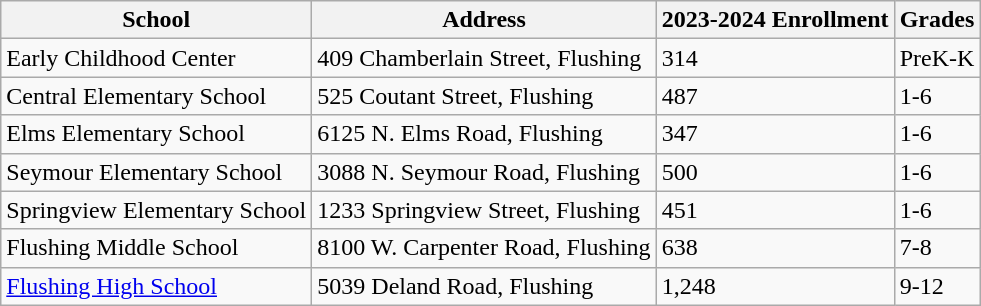<table class="wikitable">
<tr>
<th>School</th>
<th>Address</th>
<th>2023-2024 Enrollment</th>
<th>Grades</th>
</tr>
<tr>
<td>Early Childhood Center</td>
<td>409 Chamberlain Street, Flushing</td>
<td>314</td>
<td>PreK-K</td>
</tr>
<tr>
<td>Central Elementary School</td>
<td>525 Coutant Street, Flushing</td>
<td>487</td>
<td>1-6</td>
</tr>
<tr>
<td>Elms Elementary School</td>
<td>6125 N. Elms Road, Flushing</td>
<td>347</td>
<td>1-6</td>
</tr>
<tr>
<td>Seymour Elementary School</td>
<td>3088 N. Seymour Road, Flushing</td>
<td>500</td>
<td>1-6</td>
</tr>
<tr>
<td>Springview Elementary School</td>
<td>1233 Springview Street, Flushing</td>
<td>451</td>
<td>1-6</td>
</tr>
<tr>
<td>Flushing Middle School</td>
<td>8100 W. Carpenter Road, Flushing</td>
<td>638</td>
<td>7-8</td>
</tr>
<tr>
<td><a href='#'>Flushing High School</a></td>
<td>5039 Deland Road, Flushing</td>
<td>1,248</td>
<td>9-12</td>
</tr>
</table>
